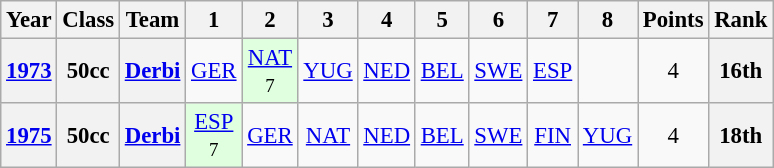<table class="wikitable" style="text-align:center; font-size:95%">
<tr>
<th>Year</th>
<th>Class</th>
<th>Team</th>
<th>1</th>
<th>2</th>
<th>3</th>
<th>4</th>
<th>5</th>
<th>6</th>
<th>7</th>
<th>8</th>
<th>Points</th>
<th>Rank</th>
</tr>
<tr>
<th><a href='#'>1973</a></th>
<th>50cc</th>
<th><a href='#'>Derbi</a></th>
<td><a href='#'>GER</a></td>
<td style="background:#dfffdf;"><a href='#'>NAT</a><br><small>7</small></td>
<td><a href='#'>YUG</a></td>
<td><a href='#'>NED</a></td>
<td><a href='#'>BEL</a></td>
<td><a href='#'>SWE</a></td>
<td><a href='#'>ESP</a></td>
<td></td>
<td>4</td>
<th>16th</th>
</tr>
<tr>
<th><a href='#'>1975</a></th>
<th>50cc</th>
<th><a href='#'>Derbi</a></th>
<td style="background:#dfffdf;"><a href='#'>ESP</a><br><small>7</small></td>
<td><a href='#'>GER</a></td>
<td><a href='#'>NAT</a></td>
<td><a href='#'>NED</a></td>
<td><a href='#'>BEL</a></td>
<td><a href='#'>SWE</a></td>
<td><a href='#'>FIN</a></td>
<td><a href='#'>YUG</a></td>
<td>4</td>
<th>18th</th>
</tr>
</table>
